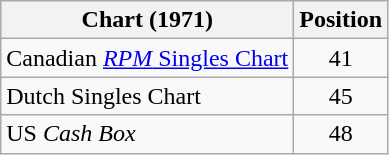<table class="wikitable" style="text-align:center;">
<tr>
<th>Chart (1971)</th>
<th>Position</th>
</tr>
<tr>
<td align="left">Canadian <a href='#'><em>RPM</em> Singles Chart</a></td>
<td>41</td>
</tr>
<tr>
<td align="left">Dutch Singles Chart</td>
<td>45</td>
</tr>
<tr>
<td align="left">US <em>Cash Box</em></td>
<td align="center">48</td>
</tr>
</table>
